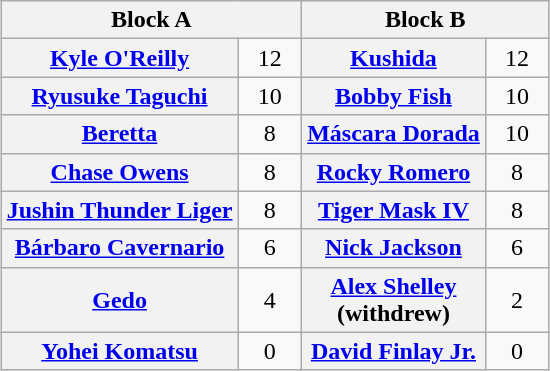<table class="wikitable" style="margin: 1em auto 1em auto;text-align:center">
<tr>
<th colspan="2">Block A</th>
<th colspan="2">Block B</th>
</tr>
<tr>
<th><a href='#'>Kyle O'Reilly</a></th>
<td style="width:35px">12</td>
<th><a href='#'>Kushida</a></th>
<td style="width:35px">12</td>
</tr>
<tr>
<th><a href='#'>Ryusuke Taguchi</a></th>
<td>10</td>
<th><a href='#'>Bobby Fish</a></th>
<td>10</td>
</tr>
<tr>
<th><a href='#'>Beretta</a></th>
<td>8</td>
<th><a href='#'>Máscara Dorada</a></th>
<td>10</td>
</tr>
<tr>
<th><a href='#'>Chase Owens</a></th>
<td>8</td>
<th><a href='#'>Rocky Romero</a></th>
<td>8</td>
</tr>
<tr>
<th><a href='#'>Jushin Thunder Liger</a></th>
<td>8</td>
<th><a href='#'>Tiger Mask IV</a></th>
<td>8</td>
</tr>
<tr>
<th><a href='#'>Bárbaro Cavernario</a></th>
<td>6</td>
<th><a href='#'>Nick Jackson</a></th>
<td>6</td>
</tr>
<tr>
<th><a href='#'>Gedo</a></th>
<td>4</td>
<th><a href='#'>Alex Shelley</a><br>(withdrew)</th>
<td>2</td>
</tr>
<tr>
<th><a href='#'>Yohei Komatsu</a></th>
<td>0</td>
<th><a href='#'>David Finlay Jr.</a></th>
<td>0</td>
</tr>
</table>
